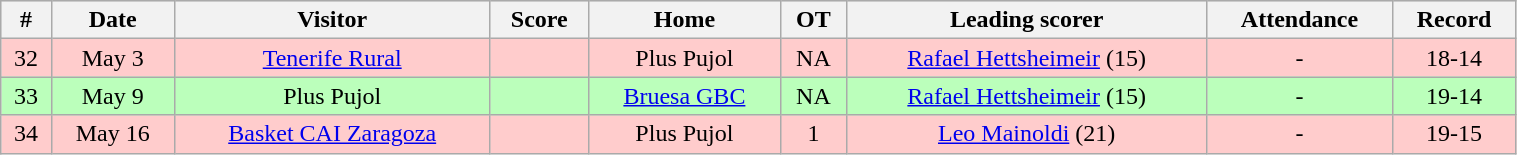<table class="wikitable" width="80%">
<tr align="center"  bgcolor="#dddddd">
<th>#</th>
<th>Date</th>
<th>Visitor</th>
<th>Score</th>
<th>Home</th>
<th>OT</th>
<th>Leading scorer</th>
<th>Attendance</th>
<th>Record</th>
</tr>
<tr align="center"  bgcolor="#ffcccc">
<td>32</td>
<td>May 3</td>
<td><a href='#'>Tenerife Rural</a></td>
<td></td>
<td>Plus Pujol</td>
<td>NA</td>
<td><a href='#'>Rafael Hettsheimeir</a> (15)</td>
<td>-</td>
<td>18-14</td>
</tr>
<tr align="center" bgcolor="#bbffbb">
<td>33</td>
<td>May 9</td>
<td>Plus Pujol</td>
<td></td>
<td><a href='#'>Bruesa GBC</a></td>
<td>NA</td>
<td><a href='#'>Rafael Hettsheimeir</a> (15)</td>
<td>-</td>
<td>19-14</td>
</tr>
<tr align="center" bgcolor="#ffcccc">
<td>34</td>
<td>May 16</td>
<td><a href='#'>Basket CAI Zaragoza</a></td>
<td></td>
<td>Plus Pujol</td>
<td>1</td>
<td><a href='#'>Leo Mainoldi</a> (21)</td>
<td>-</td>
<td>19-15</td>
</tr>
</table>
